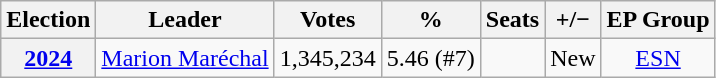<table class="wikitable"style="text-align:center">
<tr>
<th>Election</th>
<th>Leader</th>
<th>Votes</th>
<th>%</th>
<th>Seats</th>
<th>+/−</th>
<th>EP Group</th>
</tr>
<tr>
<th><a href='#'>2024</a></th>
<td><a href='#'>Marion Maréchal</a></td>
<td>1,345,234</td>
<td>5.46 (#7)</td>
<td></td>
<td>New</td>
<td><a href='#'>ESN</a></td>
</tr>
</table>
